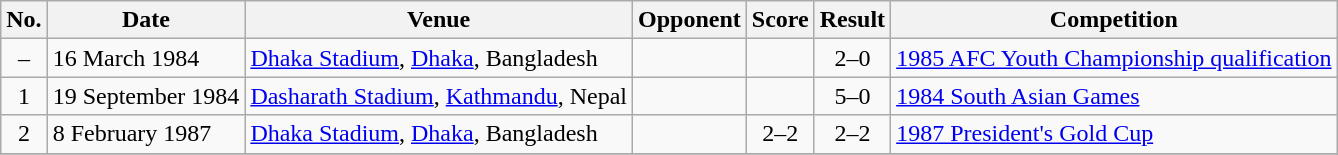<table class="wikitable sortable">
<tr>
<th scope="col">No.</th>
<th scope="col">Date</th>
<th scope="col">Venue</th>
<th scope="col">Opponent</th>
<th scope="col">Score</th>
<th scope="col">Result</th>
<th scope="col">Competition</th>
</tr>
<tr>
<td align="center">–</td>
<td>16 March 1984</td>
<td><a href='#'>Dhaka Stadium</a>, <a href='#'>Dhaka</a>, Bangladesh</td>
<td></td>
<td align="center"></td>
<td align="center">2–0</td>
<td><a href='#'>1985 AFC Youth Championship qualification</a></td>
</tr>
<tr>
<td align="center">1</td>
<td>19 September 1984</td>
<td><a href='#'>Dasharath Stadium</a>, <a href='#'>Kathmandu</a>, Nepal</td>
<td></td>
<td align="center"></td>
<td align="center">5–0</td>
<td><a href='#'>1984 South Asian Games</a></td>
</tr>
<tr>
<td align="center">2</td>
<td>8 February 1987</td>
<td><a href='#'>Dhaka Stadium</a>, <a href='#'>Dhaka</a>, Bangladesh</td>
<td></td>
<td align="center">2–2</td>
<td align="center">2–2</td>
<td><a href='#'>1987 President's Gold Cup</a></td>
</tr>
<tr>
</tr>
</table>
